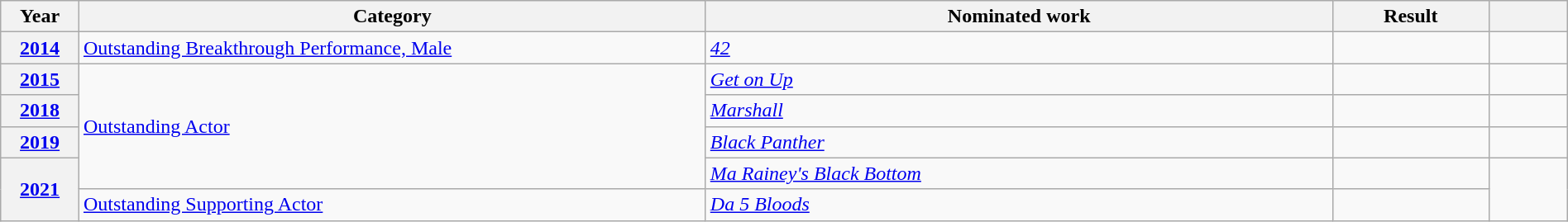<table class="wikitable plainrowheaders" style="width:100%;">
<tr>
<th scope="col" style="width:5%;">Year</th>
<th scope="col" style="width:40%;">Category</th>
<th scope="col" style="width:40%;">Nominated work</th>
<th scope="col" style="width:10%;">Result</th>
<th scope="col" style="width:5%;"></th>
</tr>
<tr>
<th scope="row" style="text-align:center;"><a href='#'>2014</a></th>
<td><a href='#'>Outstanding Breakthrough Performance, Male</a></td>
<td><em><a href='#'>42</a></em></td>
<td></td>
<td style="text-align:center;"></td>
</tr>
<tr>
<th scope="row" style="text-align:center;"><a href='#'>2015</a></th>
<td rowspan="4"><a href='#'>Outstanding Actor</a></td>
<td><em><a href='#'>Get on Up</a></em></td>
<td></td>
<td style="text-align:center;"></td>
</tr>
<tr>
<th scope="row" style="text-align:center;"><a href='#'>2018</a></th>
<td><em><a href='#'>Marshall</a></em></td>
<td></td>
<td style="text-align:center;"></td>
</tr>
<tr>
<th scope="row" style="text-align:center;"><a href='#'>2019</a></th>
<td><em><a href='#'>Black Panther</a></em></td>
<td></td>
<td style="text-align:center;"></td>
</tr>
<tr>
<th scope="row" style="text-align:center;" rowspan="2"><a href='#'>2021</a></th>
<td><em><a href='#'>Ma Rainey's Black Bottom</a></em></td>
<td></td>
<td style="text-align:center;" rowspan="2"><br></td>
</tr>
<tr>
<td><a href='#'>Outstanding Supporting Actor</a></td>
<td><em><a href='#'>Da 5 Bloods</a></em></td>
<td></td>
</tr>
</table>
